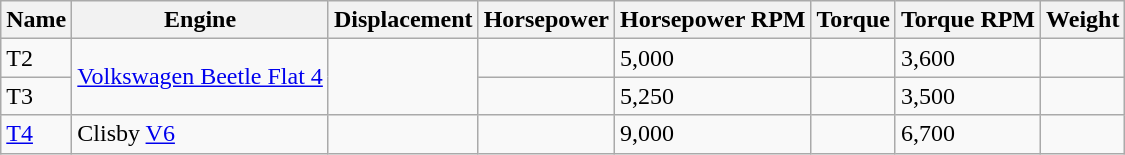<table class="wikitable">
<tr>
<th>Name</th>
<th>Engine</th>
<th>Displacement</th>
<th>Horsepower</th>
<th>Horsepower RPM</th>
<th>Torque</th>
<th>Torque RPM</th>
<th>Weight</th>
</tr>
<tr>
<td>T2</td>
<td rowspan="2"><a href='#'>Volkswagen Beetle Flat 4</a></td>
<td rowspan="2"></td>
<td></td>
<td>5,000</td>
<td></td>
<td>3,600</td>
<td></td>
</tr>
<tr>
<td>T3</td>
<td></td>
<td>5,250</td>
<td></td>
<td>3,500</td>
<td></td>
</tr>
<tr>
<td><a href='#'>T4</a></td>
<td>Clisby <a href='#'>V6</a></td>
<td></td>
<td></td>
<td>9,000</td>
<td></td>
<td>6,700</td>
<td></td>
</tr>
</table>
